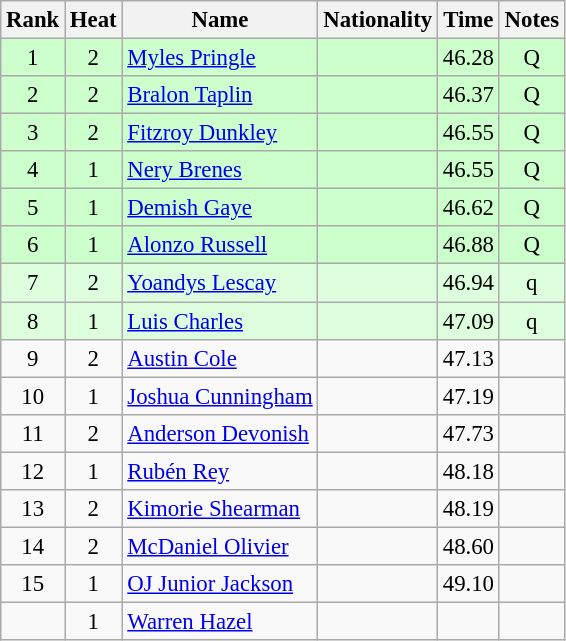<table class="wikitable sortable" style="text-align:center;font-size:95%">
<tr>
<th>Rank</th>
<th>Heat</th>
<th>Name</th>
<th>Nationality</th>
<th>Time</th>
<th>Notes</th>
</tr>
<tr bgcolor=ccffcc>
<td>1</td>
<td>2</td>
<td align=left><a href='#'>Myles Pringle</a></td>
<td align=left></td>
<td>46.28</td>
<td>Q</td>
</tr>
<tr bgcolor=ccffcc>
<td>2</td>
<td>2</td>
<td align=left><a href='#'>Bralon Taplin</a></td>
<td align=left></td>
<td>46.37</td>
<td>Q</td>
</tr>
<tr bgcolor=ccffcc>
<td>3</td>
<td>2</td>
<td align=left><a href='#'>Fitzroy Dunkley</a></td>
<td align=left></td>
<td>46.55</td>
<td>Q</td>
</tr>
<tr bgcolor=ccffcc>
<td>4</td>
<td>1</td>
<td align=left><a href='#'>Nery Brenes</a></td>
<td align=left></td>
<td>46.55</td>
<td>Q</td>
</tr>
<tr bgcolor=ccffcc>
<td>5</td>
<td>1</td>
<td align=left><a href='#'>Demish Gaye</a></td>
<td align=left></td>
<td>46.62</td>
<td>Q</td>
</tr>
<tr bgcolor=ccffcc>
<td>6</td>
<td>1</td>
<td align=left><a href='#'>Alonzo Russell</a></td>
<td align=left></td>
<td>46.88</td>
<td>Q</td>
</tr>
<tr bgcolor=ddffdd>
<td>7</td>
<td>2</td>
<td align=left><a href='#'>Yoandys Lescay</a></td>
<td align=left></td>
<td>46.94</td>
<td>q</td>
</tr>
<tr bgcolor=ddffdd>
<td>8</td>
<td>1</td>
<td align=left><a href='#'>Luis Charles</a></td>
<td align=left></td>
<td>47.09</td>
<td>q</td>
</tr>
<tr>
<td>9</td>
<td>2</td>
<td align=left><a href='#'>Austin Cole</a></td>
<td align=left></td>
<td>47.13</td>
<td></td>
</tr>
<tr>
<td>10</td>
<td>1</td>
<td align=left><a href='#'>Joshua Cunningham</a></td>
<td align=left></td>
<td>47.19</td>
<td></td>
</tr>
<tr>
<td>11</td>
<td>2</td>
<td align=left><a href='#'>Anderson Devonish</a></td>
<td align=left></td>
<td>47.73</td>
<td></td>
</tr>
<tr>
<td>12</td>
<td>1</td>
<td align=left><a href='#'>Rubén Rey</a></td>
<td align=left></td>
<td>48.18</td>
<td></td>
</tr>
<tr>
<td>13</td>
<td>2</td>
<td align=left><a href='#'>Kimorie Shearman</a></td>
<td align=left></td>
<td>48.19</td>
<td></td>
</tr>
<tr>
<td>14</td>
<td>2</td>
<td align=left><a href='#'>McDaniel Olivier</a></td>
<td align=left></td>
<td>48.60</td>
<td></td>
</tr>
<tr>
<td>15</td>
<td>1</td>
<td align=left><a href='#'>OJ Junior Jackson</a></td>
<td align=left></td>
<td>49.10</td>
<td></td>
</tr>
<tr>
<td></td>
<td>1</td>
<td align=left><a href='#'>Warren Hazel</a></td>
<td align=left></td>
<td></td>
<td></td>
</tr>
</table>
